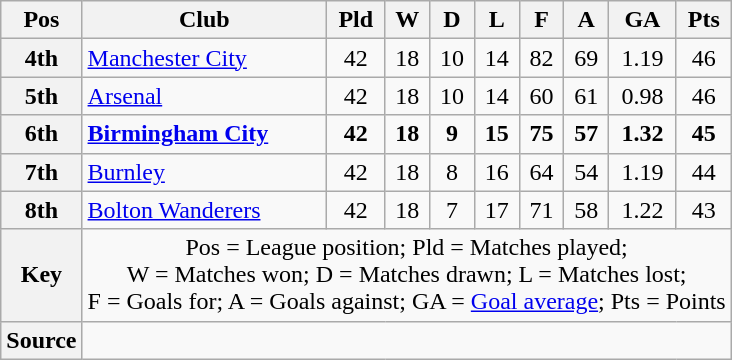<table class="wikitable" style="text-align:center">
<tr>
<th scope="col">Pos</th>
<th scope="col">Club</th>
<th scope="col">Pld</th>
<th scope="col">W</th>
<th scope="col">D</th>
<th scope="col">L</th>
<th scope="col">F</th>
<th scope="col">A</th>
<th scope="col">GA</th>
<th scope="col">Pts</th>
</tr>
<tr>
<th scope="row">4th</th>
<td align="left"><a href='#'>Manchester City</a></td>
<td>42</td>
<td>18</td>
<td>10</td>
<td>14</td>
<td>82</td>
<td>69</td>
<td>1.19</td>
<td>46</td>
</tr>
<tr>
<th scope="row">5th</th>
<td align="left"><a href='#'>Arsenal</a></td>
<td>42</td>
<td>18</td>
<td>10</td>
<td>14</td>
<td>60</td>
<td>61</td>
<td>0.98</td>
<td>46</td>
</tr>
<tr style="font-weight:bold">
<th scope="row">6th</th>
<td align="left"><a href='#'>Birmingham City</a></td>
<td>42</td>
<td>18</td>
<td>9</td>
<td>15</td>
<td>75</td>
<td>57</td>
<td>1.32</td>
<td>45</td>
</tr>
<tr>
<th scope="row">7th</th>
<td align="left"><a href='#'>Burnley</a></td>
<td>42</td>
<td>18</td>
<td>8</td>
<td>16</td>
<td>64</td>
<td>54</td>
<td>1.19</td>
<td>44</td>
</tr>
<tr>
<th scope="row">8th</th>
<td align="left"><a href='#'>Bolton Wanderers</a></td>
<td>42</td>
<td>18</td>
<td>7</td>
<td>17</td>
<td>71</td>
<td>58</td>
<td>1.22</td>
<td>43</td>
</tr>
<tr>
<th scope="row">Key</th>
<td colspan="9">Pos = League position; Pld = Matches played;<br>W = Matches won; D = Matches drawn; L = Matches lost;<br>F = Goals for; A = Goals against; GA = <a href='#'>Goal average</a>; Pts = Points</td>
</tr>
<tr>
<th scope="row">Source</th>
<td colspan="9"></td>
</tr>
</table>
